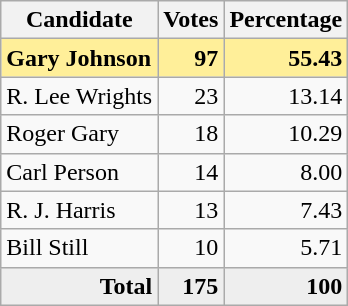<table class="wikitable" style="text-align:right;">
<tr>
<th>Candidate</th>
<th>Votes</th>
<th>Percentage</th>
</tr>
<tr style="background:#ffef99;">
<td style="text-align:left;"><strong>Gary Johnson</strong></td>
<td><strong>97</strong></td>
<td><strong>55.43</strong></td>
</tr>
<tr>
<td style="text-align:left;">R. Lee Wrights</td>
<td>23</td>
<td>13.14</td>
</tr>
<tr>
<td style="text-align:left;">Roger Gary</td>
<td>18</td>
<td>10.29</td>
</tr>
<tr>
<td style="text-align:left;">Carl Person</td>
<td>14</td>
<td>8.00</td>
</tr>
<tr>
<td style="text-align:left;">R. J. Harris</td>
<td>13</td>
<td>7.43</td>
</tr>
<tr>
<td style="text-align:left;">Bill Still</td>
<td>10</td>
<td>5.71</td>
</tr>
<tr style="background:#eee;">
<td style="margin-right:0.50px"><strong>Total</strong></td>
<td style="margin-right:0.50px"><strong>175</strong></td>
<td style="margin-right:0.50px"><strong>100</strong></td>
</tr>
</table>
